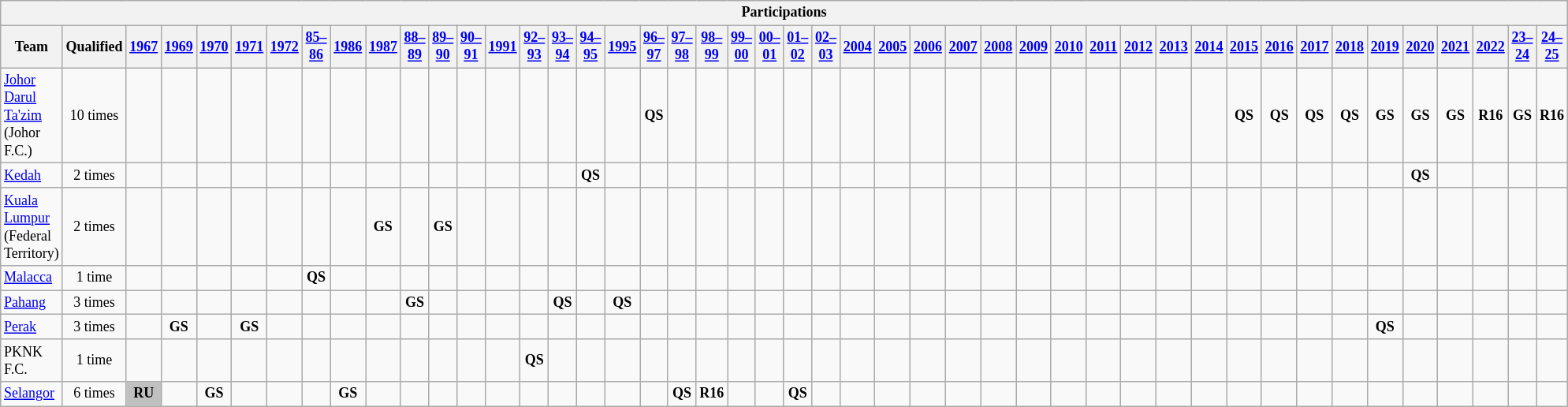<table class="wikitable" style="font-size:75%">
<tr>
<th colspan=46>Participations</th>
</tr>
<tr>
<th>Team</th>
<th>Qualified</th>
<th><a href='#'>1967</a></th>
<th><a href='#'>1969</a></th>
<th><a href='#'>1970</a></th>
<th><a href='#'>1971</a></th>
<th><a href='#'>1972</a></th>
<th><a href='#'>85–86</a></th>
<th><a href='#'>1986</a></th>
<th><a href='#'>1987</a></th>
<th><a href='#'>88–89</a></th>
<th><a href='#'>89–90</a></th>
<th><a href='#'>90–91</a></th>
<th><a href='#'>1991</a></th>
<th><a href='#'>92–93</a></th>
<th><a href='#'>93–94</a></th>
<th><a href='#'>94–95</a></th>
<th><a href='#'>1995</a></th>
<th><a href='#'>96–97</a></th>
<th><a href='#'>97–98</a></th>
<th><a href='#'>98–99</a></th>
<th><a href='#'>99–00</a></th>
<th><a href='#'>00–01</a></th>
<th><a href='#'>01–02</a></th>
<th><a href='#'>02–03</a></th>
<th><a href='#'>2004</a></th>
<th><a href='#'>2005</a></th>
<th><a href='#'>2006</a></th>
<th><a href='#'>2007</a></th>
<th><a href='#'>2008</a></th>
<th><a href='#'>2009</a></th>
<th><a href='#'>2010</a></th>
<th><a href='#'>2011</a></th>
<th><a href='#'>2012</a></th>
<th><a href='#'>2013</a></th>
<th><a href='#'>2014</a></th>
<th><a href='#'>2015</a></th>
<th><a href='#'>2016</a></th>
<th><a href='#'>2017</a></th>
<th><a href='#'>2018</a></th>
<th><a href='#'>2019</a></th>
<th><a href='#'>2020</a></th>
<th><a href='#'>2021</a></th>
<th><a href='#'>2022</a></th>
<th><a href='#'>23–24</a></th>
<th><a href='#'>24–25</a></th>
</tr>
<tr align=center>
<td align=left><a href='#'>Johor Darul Ta'zim</a> (Johor F.C.)</td>
<td>10 times</td>
<td></td>
<td></td>
<td></td>
<td></td>
<td></td>
<td></td>
<td></td>
<td></td>
<td></td>
<td></td>
<td></td>
<td></td>
<td></td>
<td></td>
<td></td>
<td></td>
<td><strong>QS</strong></td>
<td></td>
<td></td>
<td></td>
<td></td>
<td></td>
<td></td>
<td></td>
<td></td>
<td></td>
<td></td>
<td></td>
<td></td>
<td></td>
<td></td>
<td></td>
<td></td>
<td></td>
<td><strong>QS</strong></td>
<td><strong>QS</strong></td>
<td><strong>QS</strong></td>
<td><strong>QS</strong></td>
<td><strong>GS</strong></td>
<td><strong>GS</strong></td>
<td><strong>GS</strong></td>
<td><strong>R16</strong></td>
<td><strong>GS</strong></td>
<td><strong>R16</strong></td>
</tr>
<tr align=center>
<td align=left><a href='#'>Kedah</a></td>
<td>2 times</td>
<td></td>
<td></td>
<td></td>
<td></td>
<td></td>
<td></td>
<td></td>
<td></td>
<td></td>
<td></td>
<td></td>
<td></td>
<td></td>
<td></td>
<td><strong>QS</strong></td>
<td></td>
<td></td>
<td></td>
<td></td>
<td></td>
<td></td>
<td></td>
<td></td>
<td></td>
<td></td>
<td></td>
<td></td>
<td></td>
<td></td>
<td></td>
<td></td>
<td></td>
<td></td>
<td></td>
<td></td>
<td></td>
<td></td>
<td></td>
<td></td>
<td><strong>QS</strong></td>
<td></td>
<td></td>
<td></td>
<td></td>
</tr>
<tr align=center>
<td align=left><a href='#'>Kuala Lumpur</a> (Federal Territory)</td>
<td>2 times</td>
<td></td>
<td></td>
<td></td>
<td></td>
<td></td>
<td></td>
<td></td>
<td><strong>GS</strong></td>
<td></td>
<td><strong>GS</strong></td>
<td></td>
<td></td>
<td></td>
<td></td>
<td></td>
<td></td>
<td></td>
<td></td>
<td></td>
<td></td>
<td></td>
<td></td>
<td></td>
<td></td>
<td></td>
<td></td>
<td></td>
<td></td>
<td></td>
<td></td>
<td></td>
<td></td>
<td></td>
<td></td>
<td></td>
<td></td>
<td></td>
<td></td>
<td></td>
<td></td>
<td></td>
<td></td>
<td></td>
<td></td>
</tr>
<tr align=center>
<td align=left><a href='#'>Malacca</a></td>
<td>1 time</td>
<td></td>
<td></td>
<td></td>
<td></td>
<td></td>
<td><strong>QS</strong></td>
<td></td>
<td></td>
<td></td>
<td></td>
<td></td>
<td></td>
<td></td>
<td></td>
<td></td>
<td></td>
<td></td>
<td></td>
<td></td>
<td></td>
<td></td>
<td></td>
<td></td>
<td></td>
<td></td>
<td></td>
<td></td>
<td></td>
<td></td>
<td></td>
<td></td>
<td></td>
<td></td>
<td></td>
<td></td>
<td></td>
<td></td>
<td></td>
<td></td>
<td></td>
<td></td>
<td></td>
<td></td>
<td></td>
</tr>
<tr align=center>
<td align=left><a href='#'>Pahang</a></td>
<td>3 times</td>
<td></td>
<td></td>
<td></td>
<td></td>
<td></td>
<td></td>
<td></td>
<td></td>
<td><strong>GS</strong></td>
<td></td>
<td></td>
<td></td>
<td></td>
<td><strong>QS</strong></td>
<td></td>
<td><strong>QS</strong></td>
<td></td>
<td></td>
<td></td>
<td></td>
<td></td>
<td></td>
<td></td>
<td></td>
<td></td>
<td></td>
<td></td>
<td></td>
<td></td>
<td></td>
<td></td>
<td></td>
<td></td>
<td></td>
<td></td>
<td></td>
<td></td>
<td></td>
<td></td>
<td></td>
<td></td>
<td></td>
<td></td>
<td></td>
</tr>
<tr align=center>
<td align=left><a href='#'>Perak</a></td>
<td>3 times</td>
<td></td>
<td><strong>GS</strong></td>
<td></td>
<td><strong>GS</strong></td>
<td></td>
<td></td>
<td></td>
<td></td>
<td></td>
<td></td>
<td></td>
<td></td>
<td></td>
<td></td>
<td></td>
<td></td>
<td></td>
<td></td>
<td></td>
<td></td>
<td></td>
<td></td>
<td></td>
<td></td>
<td></td>
<td></td>
<td></td>
<td></td>
<td></td>
<td></td>
<td></td>
<td></td>
<td></td>
<td></td>
<td></td>
<td></td>
<td></td>
<td></td>
<td><strong>QS</strong></td>
<td></td>
<td></td>
<td></td>
<td></td>
<td></td>
</tr>
<tr align=center>
<td align=left>PKNK F.C.</td>
<td>1 time</td>
<td></td>
<td></td>
<td></td>
<td></td>
<td></td>
<td></td>
<td></td>
<td></td>
<td></td>
<td></td>
<td></td>
<td></td>
<td><strong>QS</strong></td>
<td></td>
<td></td>
<td></td>
<td></td>
<td></td>
<td></td>
<td></td>
<td></td>
<td></td>
<td></td>
<td></td>
<td></td>
<td></td>
<td></td>
<td></td>
<td></td>
<td></td>
<td></td>
<td></td>
<td></td>
<td></td>
<td></td>
<td></td>
<td></td>
<td></td>
<td></td>
<td></td>
<td></td>
<td></td>
<td></td>
<td></td>
</tr>
<tr align=center>
<td align=left><a href='#'>Selangor</a></td>
<td>6 times</td>
<td bgcolor="silver"><strong>RU</strong></td>
<td></td>
<td><strong>GS</strong></td>
<td></td>
<td></td>
<td></td>
<td><strong>GS</strong></td>
<td></td>
<td></td>
<td></td>
<td></td>
<td></td>
<td></td>
<td></td>
<td></td>
<td></td>
<td></td>
<td><strong>QS</strong></td>
<td><strong>R16</strong></td>
<td></td>
<td></td>
<td><strong>QS</strong></td>
<td></td>
<td></td>
<td></td>
<td></td>
<td></td>
<td></td>
<td></td>
<td></td>
<td></td>
<td></td>
<td></td>
<td></td>
<td></td>
<td></td>
<td></td>
<td></td>
<td></td>
<td></td>
<td></td>
<td></td>
<td></td>
<td></td>
</tr>
</table>
